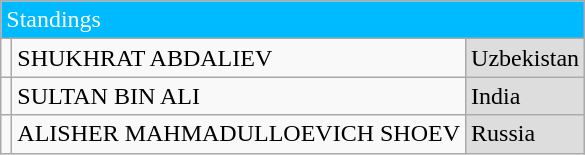<table class="wikitable">
<tr>
<td colspan="3" style="background:#00baff;color:#fff">Standings</td>
</tr>
<tr>
<td></td>
<td>SHUKHRAT ABDALIEV</td>
<td style="background:#dddddd"> Uzbekistan</td>
</tr>
<tr>
<td></td>
<td>SULTAN BIN ALI</td>
<td style="background:#dddddd"> India</td>
</tr>
<tr>
<td></td>
<td>ALISHER MAHMADULLOEVICH SHOEV</td>
<td style="background:#dddddd">Russia</td>
</tr>
</table>
